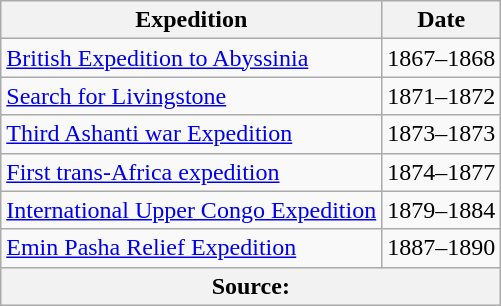<table class="wikitable sortable">
<tr>
<th>Expedition</th>
<th>Date</th>
</tr>
<tr>
<td><a href='#'>British Expedition to Abyssinia</a></td>
<td>1867–1868</td>
</tr>
<tr>
<td><a href='#'>Search for Livingstone</a></td>
<td>1871–1872</td>
</tr>
<tr>
<td><a href='#'>Third Ashanti war Expedition</a></td>
<td>1873–1873</td>
</tr>
<tr>
<td><a href='#'>First trans-Africa expedition</a></td>
<td>1874–1877</td>
</tr>
<tr>
<td><a href='#'>International Upper Congo Expedition</a></td>
<td>1879–1884</td>
</tr>
<tr>
<td><a href='#'>Emin Pasha Relief Expedition</a></td>
<td>1887–1890</td>
</tr>
<tr class=sortbottom>
<th scope=row colspan=2><strong>Source:</strong></th>
</tr>
</table>
